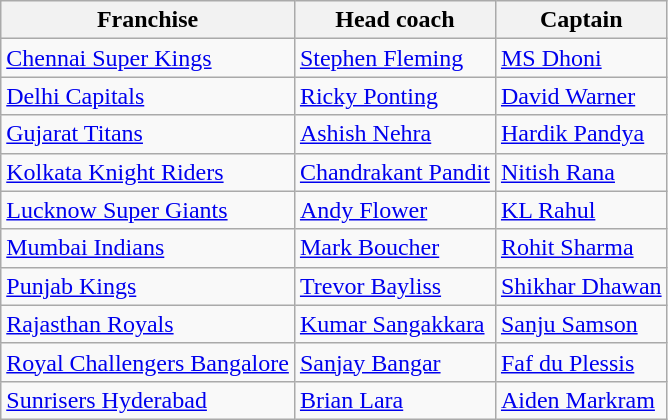<table class="wikitable">
<tr>
<th>Franchise</th>
<th>Head coach</th>
<th>Captain</th>
</tr>
<tr>
<td><a href='#'>Chennai Super Kings</a></td>
<td><a href='#'>Stephen Fleming</a></td>
<td><a href='#'>MS Dhoni</a></td>
</tr>
<tr>
<td><a href='#'>Delhi Capitals</a></td>
<td><a href='#'>Ricky Ponting</a></td>
<td><a href='#'>David Warner</a></td>
</tr>
<tr>
<td><a href='#'>Gujarat Titans</a></td>
<td><a href='#'>Ashish Nehra</a></td>
<td><a href='#'>Hardik Pandya</a></td>
</tr>
<tr>
<td><a href='#'>Kolkata Knight Riders</a></td>
<td><a href='#'>Chandrakant Pandit</a></td>
<td><a href='#'>Nitish Rana</a></td>
</tr>
<tr>
<td><a href='#'>Lucknow Super Giants</a></td>
<td><a href='#'>Andy Flower</a></td>
<td><a href='#'>KL Rahul</a></td>
</tr>
<tr>
<td><a href='#'>Mumbai Indians</a></td>
<td><a href='#'>Mark Boucher</a></td>
<td><a href='#'>Rohit Sharma</a></td>
</tr>
<tr>
<td><a href='#'>Punjab Kings</a></td>
<td><a href='#'>Trevor Bayliss</a></td>
<td><a href='#'>Shikhar Dhawan</a></td>
</tr>
<tr>
<td><a href='#'>Rajasthan Royals</a></td>
<td><a href='#'>Kumar Sangakkara</a></td>
<td><a href='#'>Sanju Samson</a></td>
</tr>
<tr>
<td><a href='#'>Royal Challengers Bangalore</a></td>
<td><a href='#'>Sanjay Bangar</a></td>
<td><a href='#'>Faf du Plessis</a></td>
</tr>
<tr>
<td><a href='#'>Sunrisers Hyderabad</a></td>
<td><a href='#'>Brian Lara</a></td>
<td><a href='#'>Aiden Markram</a></td>
</tr>
</table>
